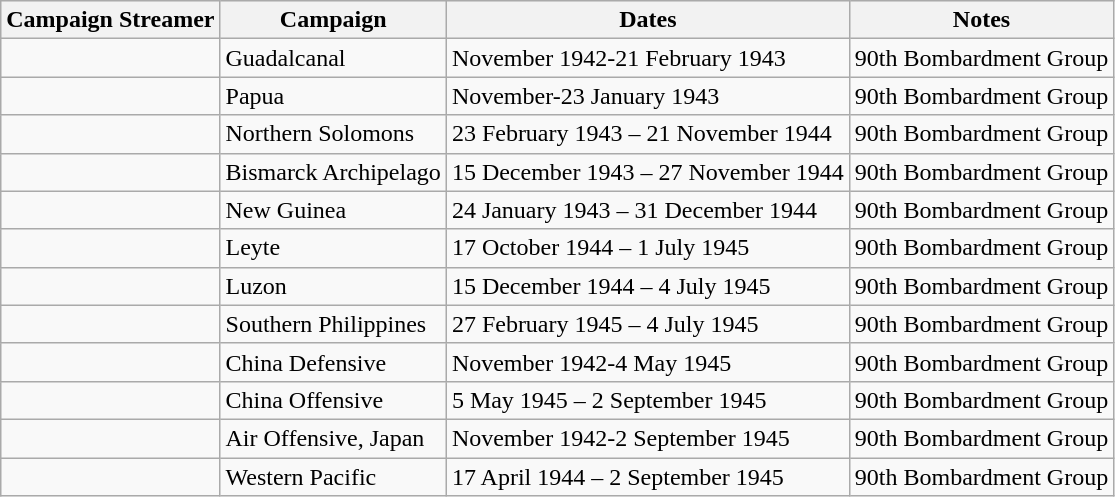<table class="wikitable">
<tr style="background:#efefef;">
<th>Campaign Streamer</th>
<th>Campaign</th>
<th>Dates</th>
<th>Notes</th>
</tr>
<tr>
<td></td>
<td>Guadalcanal</td>
<td>November 1942-21 February 1943</td>
<td>90th Bombardment Group</td>
</tr>
<tr>
<td></td>
<td>Papua</td>
<td>November-23 January 1943</td>
<td>90th Bombardment Group</td>
</tr>
<tr>
<td></td>
<td>Northern Solomons</td>
<td>23 February 1943 – 21 November 1944</td>
<td>90th Bombardment Group</td>
</tr>
<tr>
<td></td>
<td>Bismarck Archipelago</td>
<td>15 December 1943 – 27 November 1944</td>
<td>90th Bombardment Group</td>
</tr>
<tr>
<td></td>
<td>New Guinea</td>
<td>24 January 1943 – 31 December 1944</td>
<td>90th Bombardment Group</td>
</tr>
<tr>
<td></td>
<td>Leyte</td>
<td>17 October 1944 – 1 July 1945</td>
<td>90th Bombardment Group</td>
</tr>
<tr>
<td></td>
<td>Luzon</td>
<td>15 December 1944 – 4 July 1945</td>
<td>90th Bombardment Group</td>
</tr>
<tr>
<td></td>
<td>Southern Philippines</td>
<td>27 February 1945 – 4 July 1945</td>
<td>90th Bombardment Group</td>
</tr>
<tr>
<td></td>
<td>China Defensive</td>
<td>November 1942-4 May 1945</td>
<td>90th Bombardment Group</td>
</tr>
<tr>
<td></td>
<td>China Offensive</td>
<td>5 May 1945 – 2 September 1945</td>
<td>90th Bombardment Group</td>
</tr>
<tr>
<td></td>
<td>Air Offensive, Japan</td>
<td>November 1942-2 September 1945</td>
<td>90th Bombardment Group</td>
</tr>
<tr>
<td></td>
<td>Western Pacific</td>
<td>17 April 1944 – 2 September 1945</td>
<td>90th Bombardment Group</td>
</tr>
</table>
